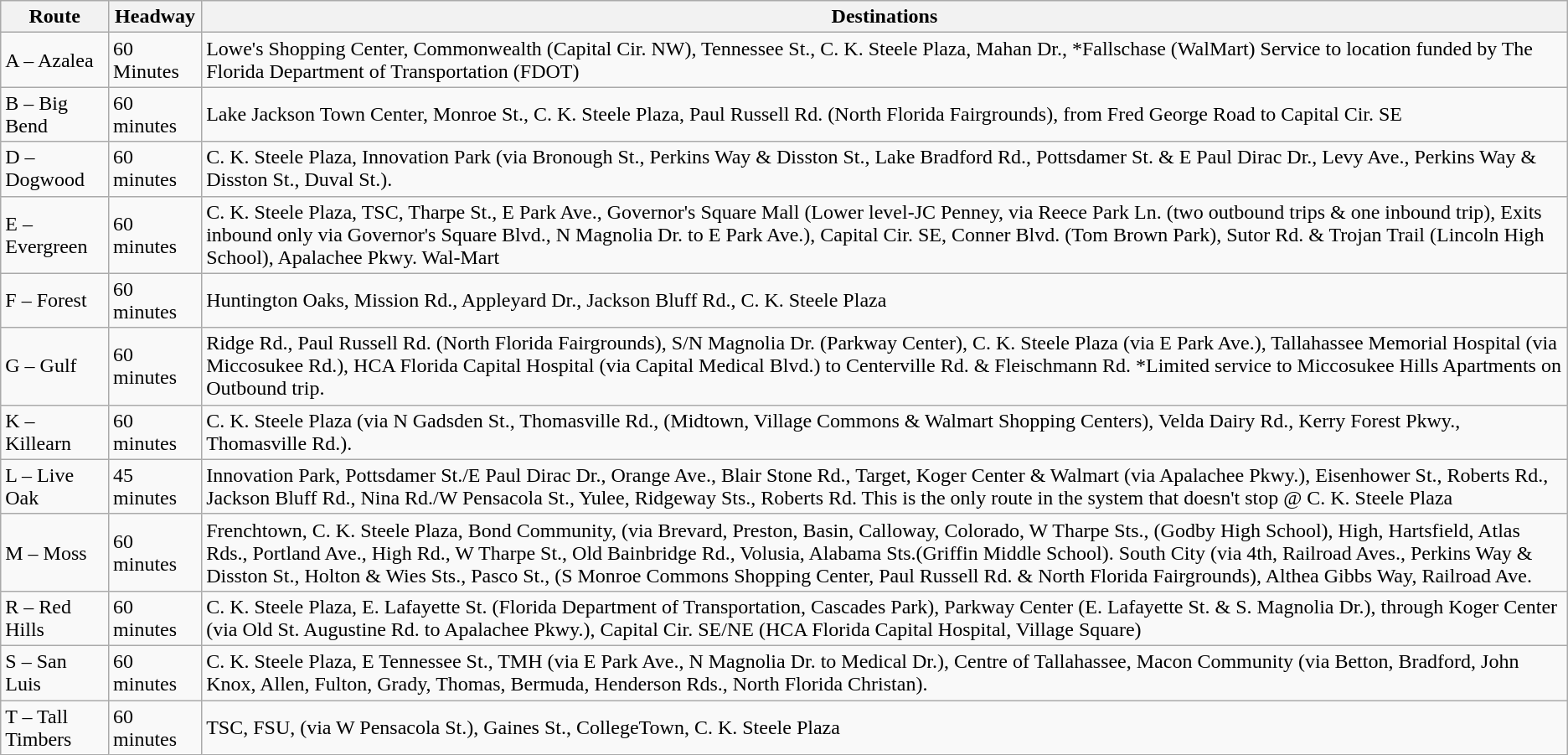<table class="wikitable">
<tr>
<th>Route</th>
<th>Headway</th>
<th>Destinations</th>
</tr>
<tr>
<td>A – Azalea</td>
<td>60 Minutes</td>
<td>Lowe's Shopping Center, Commonwealth (Capital Cir. NW), Tennessee St., C. K. Steele Plaza, Mahan Dr., *Fallschase (WalMart)  Service to location funded by The Florida Department of Transportation (FDOT)</td>
</tr>
<tr>
<td>B – Big Bend</td>
<td>60 minutes</td>
<td>Lake Jackson Town Center, Monroe St., C. K. Steele Plaza, Paul Russell Rd. (North Florida Fairgrounds), from Fred George Road to Capital Cir. SE</td>
</tr>
<tr>
<td>D – Dogwood</td>
<td>60 minutes</td>
<td>C. K. Steele Plaza, Innovation Park (via Bronough St., Perkins Way & Disston St., Lake Bradford Rd., Pottsdamer St. & E Paul Dirac Dr., Levy Ave., Perkins Way & Disston St., Duval St.).</td>
</tr>
<tr>
<td>E – Evergreen</td>
<td>60 minutes</td>
<td>C. K. Steele Plaza, TSC, Tharpe St., E Park Ave., Governor's Square Mall (Lower level-JC Penney, via Reece Park Ln. (two outbound trips & one inbound trip), Exits inbound only via Governor's Square Blvd., N Magnolia Dr. to E Park Ave.), Capital Cir. SE, Conner Blvd. (Tom Brown Park), Sutor Rd. & Trojan Trail (Lincoln High School), Apalachee Pkwy. Wal-Mart</td>
</tr>
<tr>
<td>F – Forest</td>
<td>60 minutes</td>
<td>Huntington Oaks, Mission Rd., Appleyard Dr., Jackson Bluff Rd., C. K. Steele Plaza</td>
</tr>
<tr>
<td>G – Gulf</td>
<td>60 minutes</td>
<td>Ridge Rd., Paul Russell Rd. (North Florida Fairgrounds), S/N Magnolia Dr. (Parkway Center), C. K. Steele Plaza (via E Park Ave.), Tallahassee Memorial Hospital (via Miccosukee Rd.), HCA Florida Capital Hospital (via Capital Medical Blvd.) to Centerville Rd. & Fleischmann Rd.  *Limited service to Miccosukee Hills Apartments on Outbound trip.</td>
</tr>
<tr>
<td>K – Killearn</td>
<td>60 minutes</td>
<td>C. K. Steele Plaza (via N Gadsden St., Thomasville Rd., (Midtown, Village Commons & Walmart Shopping Centers), Velda Dairy Rd., Kerry Forest Pkwy., Thomasville Rd.).</td>
</tr>
<tr>
<td>L – Live Oak</td>
<td>45 minutes</td>
<td>Innovation Park, Pottsdamer St./E Paul Dirac Dr., Orange Ave., Blair Stone Rd., Target, Koger Center & Walmart (via Apalachee Pkwy.), Eisenhower St., Roberts Rd., Jackson Bluff Rd., Nina Rd./W Pensacola St., Yulee, Ridgeway Sts., Roberts Rd.  This is the only route in the system that doesn't stop @ C. K. Steele Plaza</td>
</tr>
<tr>
<td>M – Moss</td>
<td>60 minutes</td>
<td>Frenchtown, C. K. Steele Plaza, Bond Community, (via Brevard, Preston, Basin, Calloway, Colorado, W Tharpe Sts., (Godby High School), High, Hartsfield, Atlas Rds., Portland Ave., High Rd., W Tharpe St., Old Bainbridge Rd., Volusia, Alabama Sts.(Griffin Middle School). South City (via 4th, Railroad Aves., Perkins Way & Disston St., Holton & Wies Sts., Pasco St., (S Monroe Commons Shopping Center, Paul Russell Rd. & North Florida Fairgrounds), Althea Gibbs Way, Railroad Ave.</td>
</tr>
<tr>
<td>R – Red Hills</td>
<td>60 minutes</td>
<td>C. K. Steele Plaza, E. Lafayette St. (Florida Department of Transportation, Cascades Park), Parkway Center (E. Lafayette St. & S. Magnolia Dr.), through Koger Center (via Old St. Augustine Rd. to Apalachee Pkwy.), Capital Cir. SE/NE (HCA Florida Capital Hospital, Village Square)</td>
</tr>
<tr>
<td>S – San Luis</td>
<td>60 minutes</td>
<td>C. K. Steele Plaza, E Tennessee St., TMH (via E Park Ave., N Magnolia Dr. to Medical Dr.), Centre of Tallahassee, Macon Community (via Betton, Bradford, John Knox, Allen, Fulton, Grady, Thomas, Bermuda, Henderson Rds., North Florida Christan).</td>
</tr>
<tr>
<td>T – Tall Timbers</td>
<td>60 minutes</td>
<td>TSC, FSU, (via W Pensacola St.), Gaines St., CollegeTown, C. K. Steele Plaza</td>
</tr>
</table>
